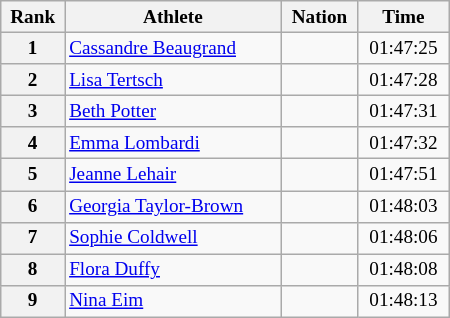<table class="wikitable sortable" style="width: 300px;font-size: 80%;text-align:center">
<tr>
<th>Rank</th>
<th>Athlete</th>
<th>Nation</th>
<th>Time</th>
</tr>
<tr>
<th>1</th>
<td align=left><a href='#'>Cassandre Beaugrand</a></td>
<td align=left></td>
<td>01:47:25</td>
</tr>
<tr>
<th>2</th>
<td align=left><a href='#'>Lisa Tertsch</a></td>
<td align=left></td>
<td>01:47:28</td>
</tr>
<tr>
<th>3</th>
<td align=left><a href='#'>Beth Potter</a></td>
<td align=left></td>
<td>01:47:31</td>
</tr>
<tr>
<th>4</th>
<td align=left><a href='#'>Emma Lombardi</a></td>
<td align=left></td>
<td>01:47:32</td>
</tr>
<tr>
<th>5</th>
<td align=left><a href='#'>Jeanne Lehair</a></td>
<td align=left></td>
<td>01:47:51</td>
</tr>
<tr>
<th>6</th>
<td align=left><a href='#'>Georgia Taylor-Brown</a></td>
<td align=left></td>
<td>01:48:03</td>
</tr>
<tr>
<th>7</th>
<td align=left><a href='#'>Sophie Coldwell</a></td>
<td align=left></td>
<td>01:48:06</td>
</tr>
<tr>
<th>8</th>
<td align=left><a href='#'>Flora Duffy</a></td>
<td align=left></td>
<td>01:48:08</td>
</tr>
<tr>
<th>9</th>
<td align=left><a href='#'>Nina Eim</a></td>
<td align=left></td>
<td>01:48:13</td>
</tr>
</table>
